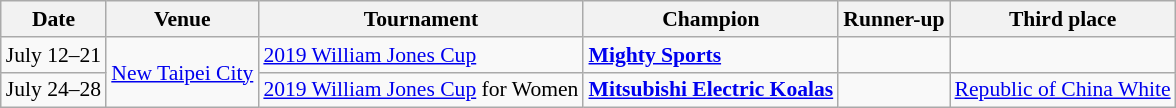<table class="wikitable" style="font-size:90%">
<tr>
<th>Date</th>
<th>Venue</th>
<th>Tournament</th>
<th> Champion</th>
<th> Runner-up</th>
<th> Third place</th>
</tr>
<tr>
<td>July 12–21</td>
<td rowspan="2"> <a href='#'>New Taipei City</a></td>
<td><a href='#'>2019 William Jones Cup</a></td>
<td><strong> <a href='#'>Mighty Sports</a></strong></td>
<td></td>
<td></td>
</tr>
<tr>
<td>July 24–28</td>
<td><a href='#'>2019 William Jones Cup</a> for Women</td>
<td><strong> <a href='#'>Mitsubishi Electric Koalas</a></strong></td>
<td></td>
<td> <a href='#'>Republic of China White</a></td>
</tr>
</table>
